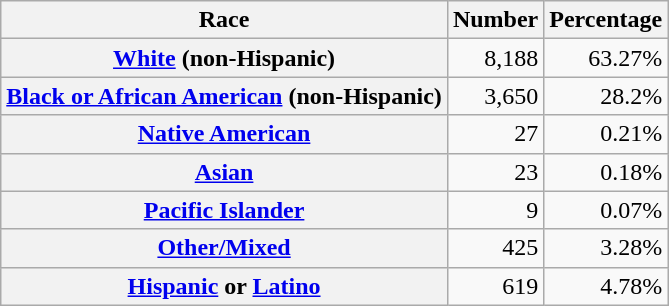<table class="wikitable" style="text-align:right">
<tr>
<th scope="col">Race</th>
<th scope="col">Number</th>
<th scope="col">Percentage</th>
</tr>
<tr>
<th scope="row"><a href='#'>White</a> (non-Hispanic)</th>
<td>8,188</td>
<td>63.27%</td>
</tr>
<tr>
<th scope="row"><a href='#'>Black or African American</a> (non-Hispanic)</th>
<td>3,650</td>
<td>28.2%</td>
</tr>
<tr>
<th scope="row"><a href='#'>Native American</a></th>
<td>27</td>
<td>0.21%</td>
</tr>
<tr>
<th scope="row"><a href='#'>Asian</a></th>
<td>23</td>
<td>0.18%</td>
</tr>
<tr>
<th scope="row"><a href='#'>Pacific Islander</a></th>
<td>9</td>
<td>0.07%</td>
</tr>
<tr>
<th scope="row"><a href='#'>Other/Mixed</a></th>
<td>425</td>
<td>3.28%</td>
</tr>
<tr>
<th scope="row"><a href='#'>Hispanic</a> or <a href='#'>Latino</a></th>
<td>619</td>
<td>4.78%</td>
</tr>
</table>
